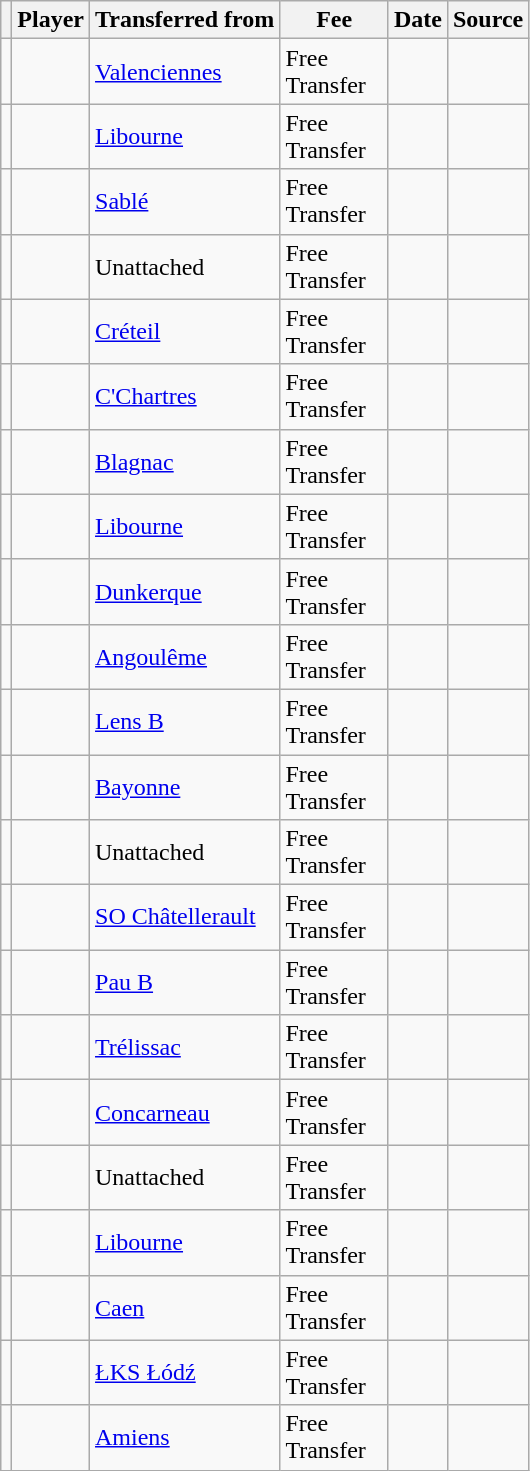<table class="wikitable plainrowheaders sortable">
<tr>
<th></th>
<th scope="col">Player</th>
<th>Transferred from</th>
<th style="width: 65px;">Fee</th>
<th scope="col">Date</th>
<th scope="col">Source</th>
</tr>
<tr>
<td align="center"></td>
<td></td>
<td> <a href='#'>Valenciennes</a></td>
<td>Free Transfer</td>
<td></td>
<td></td>
</tr>
<tr>
<td align="center"></td>
<td></td>
<td> <a href='#'>Libourne</a></td>
<td>Free Transfer</td>
<td></td>
<td></td>
</tr>
<tr>
<td align="center"></td>
<td></td>
<td> <a href='#'>Sablé</a></td>
<td>Free Transfer</td>
<td></td>
<td></td>
</tr>
<tr>
<td align="center"></td>
<td></td>
<td>Unattached</td>
<td>Free Transfer</td>
<td></td>
<td></td>
</tr>
<tr>
<td align="center"></td>
<td></td>
<td> <a href='#'>Créteil</a></td>
<td>Free Transfer</td>
<td></td>
<td></td>
</tr>
<tr>
<td align="center"></td>
<td></td>
<td> <a href='#'>C'Chartres</a></td>
<td>Free Transfer</td>
<td></td>
<td></td>
</tr>
<tr>
<td align="center"></td>
<td></td>
<td> <a href='#'>Blagnac</a></td>
<td>Free Transfer</td>
<td></td>
<td></td>
</tr>
<tr>
<td align="center"></td>
<td></td>
<td> <a href='#'>Libourne</a></td>
<td>Free Transfer</td>
<td></td>
<td></td>
</tr>
<tr>
<td align="center"></td>
<td></td>
<td> <a href='#'>Dunkerque</a></td>
<td>Free Transfer</td>
<td></td>
<td></td>
</tr>
<tr>
<td align="center"></td>
<td></td>
<td> <a href='#'>Angoulême</a></td>
<td>Free Transfer</td>
<td></td>
<td></td>
</tr>
<tr>
<td align="center"></td>
<td></td>
<td> <a href='#'>Lens B</a></td>
<td>Free Transfer</td>
<td></td>
<td></td>
</tr>
<tr>
<td align="center"></td>
<td></td>
<td> <a href='#'>Bayonne</a></td>
<td>Free Transfer</td>
<td></td>
<td></td>
</tr>
<tr>
<td align="center"></td>
<td></td>
<td>Unattached</td>
<td>Free Transfer</td>
<td></td>
<td></td>
</tr>
<tr>
<td align="center"></td>
<td></td>
<td> <a href='#'>SO Châtellerault</a></td>
<td>Free Transfer</td>
<td></td>
<td></td>
</tr>
<tr>
<td align="center"></td>
<td></td>
<td> <a href='#'>Pau B</a></td>
<td>Free Transfer</td>
<td></td>
<td></td>
</tr>
<tr>
<td align="center"></td>
<td></td>
<td> <a href='#'>Trélissac</a></td>
<td>Free Transfer</td>
<td></td>
<td></td>
</tr>
<tr>
<td align="center"></td>
<td></td>
<td> <a href='#'>Concarneau</a></td>
<td>Free Transfer</td>
<td></td>
<td></td>
</tr>
<tr>
<td align="center"></td>
<td></td>
<td>Unattached</td>
<td>Free Transfer</td>
<td></td>
<td></td>
</tr>
<tr>
<td align="center"></td>
<td></td>
<td> <a href='#'>Libourne</a></td>
<td>Free Transfer</td>
<td></td>
<td></td>
</tr>
<tr>
<td align="center"></td>
<td></td>
<td> <a href='#'>Caen</a></td>
<td>Free Transfer</td>
<td></td>
<td></td>
</tr>
<tr>
<td align="center"></td>
<td></td>
<td> <a href='#'>ŁKS Łódź</a></td>
<td>Free Transfer</td>
<td></td>
<td></td>
</tr>
<tr>
<td align="center"></td>
<td></td>
<td> <a href='#'>Amiens</a></td>
<td>Free Transfer</td>
<td></td>
<td></td>
</tr>
</table>
